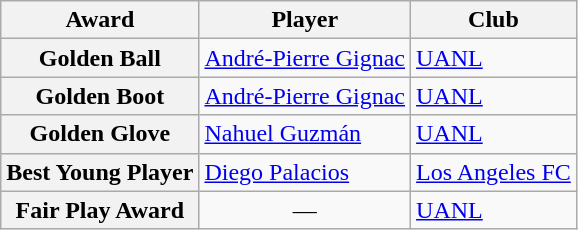<table class="wikitable">
<tr>
<th>Award</th>
<th>Player</th>
<th>Club</th>
</tr>
<tr>
<th>Golden Ball</th>
<td> <a href='#'>André-Pierre Gignac</a></td>
<td> <a href='#'>UANL</a></td>
</tr>
<tr>
<th>Golden Boot</th>
<td> <a href='#'>André-Pierre Gignac</a></td>
<td> <a href='#'>UANL</a></td>
</tr>
<tr>
<th>Golden Glove</th>
<td> <a href='#'>Nahuel Guzmán</a></td>
<td> <a href='#'>UANL</a></td>
</tr>
<tr>
<th>Best Young Player</th>
<td> <a href='#'>Diego Palacios</a></td>
<td> <a href='#'>Los Angeles FC</a></td>
</tr>
<tr>
<th>Fair Play Award</th>
<td align=center>—</td>
<td> <a href='#'>UANL</a></td>
</tr>
</table>
